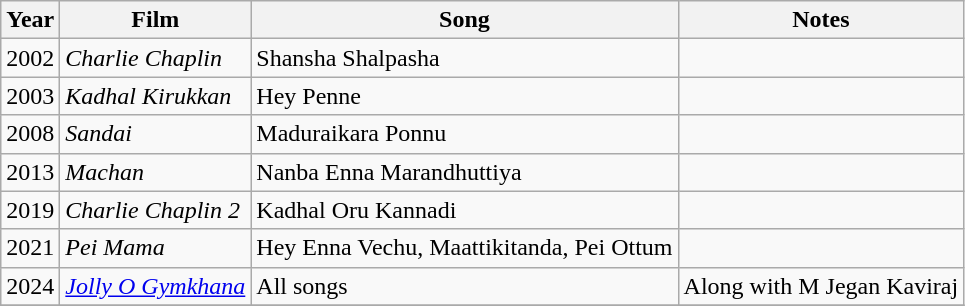<table class="wikitable">
<tr>
<th>Year</th>
<th>Film</th>
<th>Song</th>
<th>Notes</th>
</tr>
<tr>
<td>2002</td>
<td><em>Charlie Chaplin</em></td>
<td>Shansha Shalpasha</td>
<td></td>
</tr>
<tr>
<td>2003</td>
<td><em>Kadhal Kirukkan</em></td>
<td>Hey Penne</td>
<td></td>
</tr>
<tr>
<td>2008</td>
<td><em>Sandai</em></td>
<td>Maduraikara Ponnu</td>
<td></td>
</tr>
<tr>
<td>2013</td>
<td><em>Machan</em></td>
<td>Nanba Enna Marandhuttiya</td>
<td></td>
</tr>
<tr>
<td>2019</td>
<td><em>Charlie Chaplin 2</em></td>
<td>Kadhal Oru Kannadi</td>
<td></td>
</tr>
<tr>
<td>2021</td>
<td><em>Pei Mama</em></td>
<td>Hey Enna Vechu, Maattikitanda, Pei Ottum</td>
<td></td>
</tr>
<tr>
<td>2024</td>
<td><em><a href='#'>Jolly O Gymkhana</a></em></td>
<td>All songs</td>
<td>Along with M Jegan Kaviraj</td>
</tr>
<tr>
</tr>
</table>
